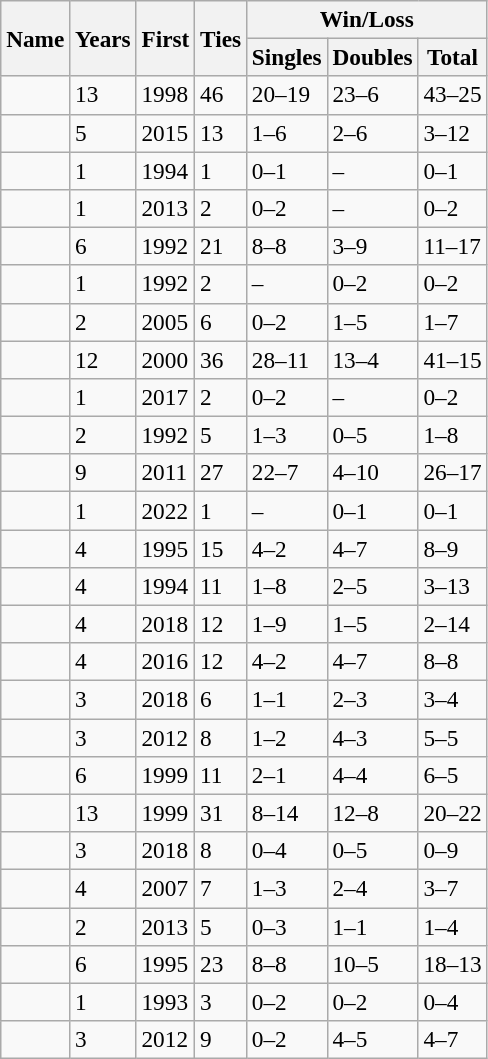<table class="wikitable sortable" style=font-size:97%>
<tr align="center">
<th rowspan="2">Name</th>
<th rowspan="2">Years</th>
<th rowspan="2">First</th>
<th rowspan="2">Ties</th>
<th class="unsortable" colspan="3">Win/Loss</th>
</tr>
<tr>
<th>Singles</th>
<th>Doubles</th>
<th>Total</th>
</tr>
<tr>
<td></td>
<td>13</td>
<td>1998</td>
<td>46</td>
<td>20–19</td>
<td>23–6</td>
<td>43–25</td>
</tr>
<tr>
<td></td>
<td>5</td>
<td>2015</td>
<td>13</td>
<td>1–6</td>
<td>2–6</td>
<td>3–12</td>
</tr>
<tr>
<td></td>
<td>1</td>
<td>1994</td>
<td>1</td>
<td>0–1</td>
<td>–</td>
<td>0–1</td>
</tr>
<tr>
<td></td>
<td>1</td>
<td>2013</td>
<td>2</td>
<td>0–2</td>
<td>–</td>
<td>0–2</td>
</tr>
<tr>
<td></td>
<td>6</td>
<td>1992</td>
<td>21</td>
<td>8–8</td>
<td>3–9</td>
<td>11–17</td>
</tr>
<tr>
<td></td>
<td>1</td>
<td>1992</td>
<td>2</td>
<td>–</td>
<td>0–2</td>
<td>0–2</td>
</tr>
<tr>
<td></td>
<td>2</td>
<td>2005</td>
<td>6</td>
<td>0–2</td>
<td>1–5</td>
<td>1–7</td>
</tr>
<tr>
<td></td>
<td>12</td>
<td>2000</td>
<td>36</td>
<td>28–11</td>
<td>13–4</td>
<td>41–15</td>
</tr>
<tr>
<td></td>
<td>1</td>
<td>2017</td>
<td>2</td>
<td>0–2</td>
<td>–</td>
<td>0–2</td>
</tr>
<tr>
<td></td>
<td>2</td>
<td>1992</td>
<td>5</td>
<td>1–3</td>
<td>0–5</td>
<td>1–8</td>
</tr>
<tr>
<td></td>
<td>9</td>
<td>2011</td>
<td>27</td>
<td>22–7</td>
<td>4–10</td>
<td>26–17</td>
</tr>
<tr>
<td></td>
<td>1</td>
<td>2022</td>
<td>1</td>
<td>–</td>
<td>0–1</td>
<td>0–1</td>
</tr>
<tr>
<td></td>
<td>4</td>
<td>1995</td>
<td>15</td>
<td>4–2</td>
<td>4–7</td>
<td>8–9</td>
</tr>
<tr>
<td></td>
<td>4</td>
<td>1994</td>
<td>11</td>
<td>1–8</td>
<td>2–5</td>
<td>3–13</td>
</tr>
<tr>
<td></td>
<td>4</td>
<td>2018</td>
<td>12</td>
<td>1–9</td>
<td>1–5</td>
<td>2–14</td>
</tr>
<tr>
<td></td>
<td>4</td>
<td>2016</td>
<td>12</td>
<td>4–2</td>
<td>4–7</td>
<td>8–8</td>
</tr>
<tr>
<td></td>
<td>3</td>
<td>2018</td>
<td>6</td>
<td>1–1</td>
<td>2–3</td>
<td>3–4</td>
</tr>
<tr>
<td></td>
<td>3</td>
<td>2012</td>
<td>8</td>
<td>1–2</td>
<td>4–3</td>
<td>5–5</td>
</tr>
<tr>
<td></td>
<td>6</td>
<td>1999</td>
<td>11</td>
<td>2–1</td>
<td>4–4</td>
<td>6–5</td>
</tr>
<tr>
<td></td>
<td>13</td>
<td>1999</td>
<td>31</td>
<td>8–14</td>
<td>12–8</td>
<td>20–22</td>
</tr>
<tr>
<td></td>
<td>3</td>
<td>2018</td>
<td>8</td>
<td>0–4</td>
<td>0–5</td>
<td>0–9</td>
</tr>
<tr>
<td></td>
<td>4</td>
<td>2007</td>
<td>7</td>
<td>1–3</td>
<td>2–4</td>
<td>3–7</td>
</tr>
<tr>
<td></td>
<td>2</td>
<td>2013</td>
<td>5</td>
<td>0–3</td>
<td>1–1</td>
<td>1–4</td>
</tr>
<tr>
<td></td>
<td>6</td>
<td>1995</td>
<td>23</td>
<td>8–8</td>
<td>10–5</td>
<td>18–13</td>
</tr>
<tr>
<td></td>
<td>1</td>
<td>1993</td>
<td>3</td>
<td>0–2</td>
<td>0–2</td>
<td>0–4</td>
</tr>
<tr>
<td></td>
<td>3</td>
<td>2012</td>
<td>9</td>
<td>0–2</td>
<td>4–5</td>
<td>4–7</td>
</tr>
</table>
